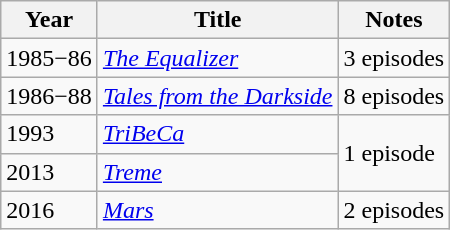<table class="wikitable">
<tr>
<th>Year</th>
<th>Title</th>
<th>Notes</th>
</tr>
<tr>
<td>1985−86</td>
<td><em><a href='#'>The Equalizer</a></em></td>
<td>3 episodes</td>
</tr>
<tr>
<td>1986−88</td>
<td><em><a href='#'>Tales from the Darkside</a></em></td>
<td>8 episodes</td>
</tr>
<tr>
<td>1993</td>
<td><em><a href='#'>TriBeCa</a></em></td>
<td rowspan=2>1 episode</td>
</tr>
<tr>
<td>2013</td>
<td><em><a href='#'>Treme</a></em></td>
</tr>
<tr>
<td>2016</td>
<td><em><a href='#'>Mars</a></em></td>
<td>2 episodes</td>
</tr>
</table>
